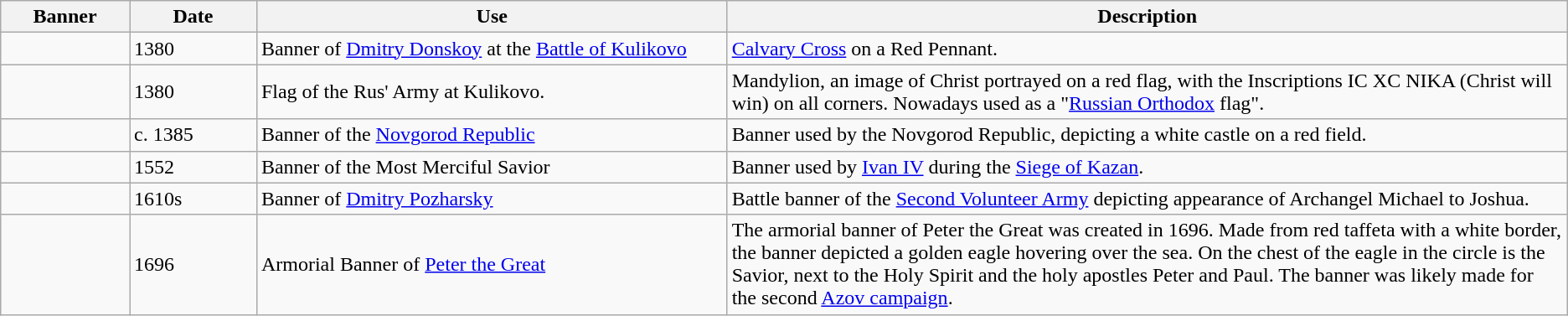<table class="wikitable">
<tr>
<th width="100">Banner</th>
<th width="100">Date</th>
<th width="400">Use</th>
<th width="725">Description</th>
</tr>
<tr>
<td></td>
<td>1380</td>
<td>Banner of <a href='#'>Dmitry Donskoy</a> at the <a href='#'>Battle of Kulikovo</a></td>
<td><a href='#'>Calvary Cross</a> on a Red Pennant.</td>
</tr>
<tr>
<td></td>
<td>1380</td>
<td>Flag of the Rus' Army at Kulikovo.</td>
<td>Mandylion, an image of Christ portrayed on a red flag, with the Inscriptions IC XC NIKA (Christ will win) on all corners. Nowadays used as a "<a href='#'>Russian Orthodox</a> flag".</td>
</tr>
<tr>
<td></td>
<td>c. 1385</td>
<td>Banner of the <a href='#'>Novgorod Republic</a></td>
<td>Banner used by the Novgorod Republic, depicting a white castle on a red field.</td>
</tr>
<tr>
<td></td>
<td>1552</td>
<td>Banner of the Most Merciful Savior</td>
<td>Banner used by <a href='#'>Ivan IV</a> during the <a href='#'>Siege of Kazan</a>.</td>
</tr>
<tr>
<td></td>
<td>1610s</td>
<td>Banner of <a href='#'>Dmitry Pozharsky</a></td>
<td>Battle banner of the <a href='#'>Second Volunteer Army</a> depicting appearance of Archangel Michael to Joshua.</td>
</tr>
<tr>
<td></td>
<td>1696</td>
<td>Armorial Banner of <a href='#'>Peter the Great</a></td>
<td>The armorial banner of Peter the Great was created in 1696. Made from red taffeta with a white border, the banner depicted a golden eagle hovering over the sea. On the chest of the eagle in the circle is the Savior, next to the Holy Spirit and the holy apostles Peter and Paul. The banner was likely made for the second <a href='#'>Azov campaign</a>.</td>
</tr>
</table>
